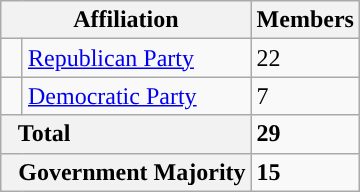<table class="wikitable">
<tr>
<th colspan="2">Affiliation</th>
<th>Members</th>
</tr>
<tr>
<td style="background-color:"> </td>
<td><a href='#'>Republican Party</a></td>
<td>22</td>
</tr>
<tr>
<td style="background-color:"> </td>
<td><a href='#'>Democratic Party</a></td>
<td>7</td>
</tr>
<tr>
<th colspan="2" style="text-align:left">  Total</th>
<td><strong>29</strong></td>
</tr>
<tr>
<th colspan="2" style="text-align:left">  Government Majority</th>
<td><strong>15</strong></td>
</tr>
</table>
